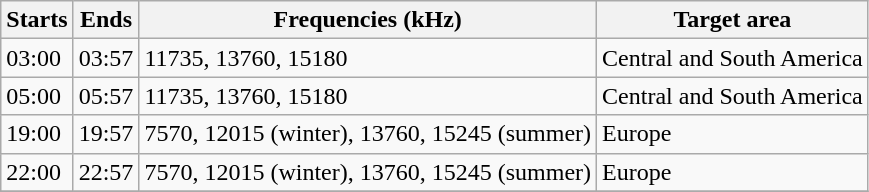<table class="wikitable sortable">
<tr>
<th>Starts</th>
<th>Ends</th>
<th>Frequencies (kHz)</th>
<th>Target area</th>
</tr>
<tr>
<td>03:00</td>
<td>03:57</td>
<td>11735, 13760, 15180</td>
<td>Central and South America</td>
</tr>
<tr>
<td>05:00</td>
<td>05:57</td>
<td>11735, 13760, 15180</td>
<td>Central and South America</td>
</tr>
<tr>
<td>19:00</td>
<td>19:57</td>
<td>7570, 12015 (winter), 13760, 15245 (summer)</td>
<td>Europe</td>
</tr>
<tr>
<td>22:00</td>
<td>22:57</td>
<td>7570, 12015 (winter), 13760, 15245 (summer)</td>
<td>Europe</td>
</tr>
<tr>
</tr>
</table>
